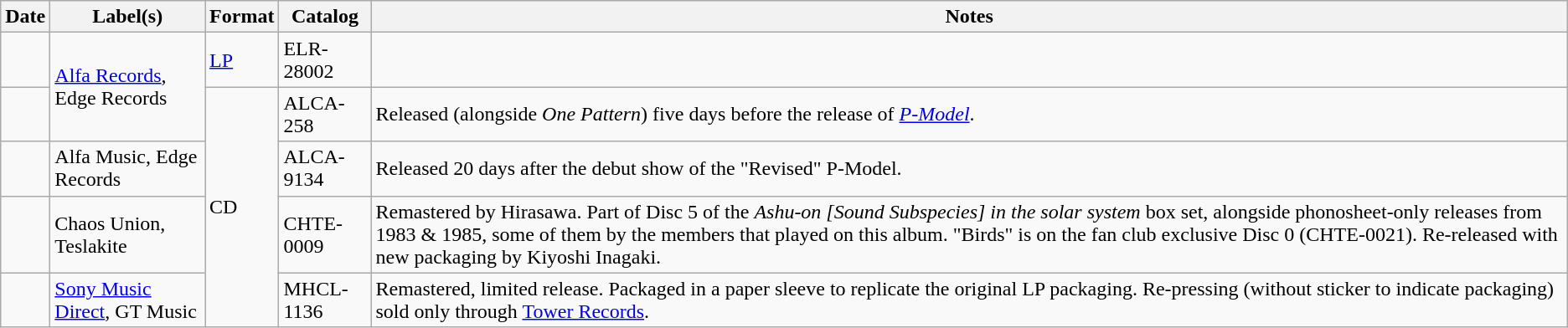<table class="wikitable">
<tr>
<th>Date</th>
<th>Label(s)</th>
<th>Format</th>
<th>Catalog</th>
<th>Notes</th>
</tr>
<tr>
<td></td>
<td rowspan=2><a href='#'>Alfa Records</a>, Edge Records</td>
<td><a href='#'>LP</a></td>
<td>ELR-28002</td>
<td></td>
</tr>
<tr>
<td></td>
<td rowspan=4>CD</td>
<td>ALCA-258</td>
<td>Released (alongside <em>One Pattern</em>) five days before the release of <em><a href='#'>P-Model</a></em>.</td>
</tr>
<tr>
<td></td>
<td>Alfa Music, Edge Records</td>
<td>ALCA-9134</td>
<td>Released 20 days after the debut show of the "Revised" P-Model.</td>
</tr>
<tr>
<td><br></td>
<td>Chaos Union, Teslakite</td>
<td>CHTE-0009</td>
<td>Remastered by Hirasawa. Part of Disc 5 of the <em>Ashu-on [Sound Subspecies] in the solar system</em> box set, alongside phonosheet-only releases from 1983 & 1985, some of them by the members that played on this album. "Birds" is on the fan club exclusive Disc 0 (CHTE-0021). Re-released with new packaging by Kiyoshi Inagaki.</td>
</tr>
<tr>
<td><br></td>
<td><a href='#'>Sony Music Direct</a>, GT Music</td>
<td>MHCL-1136</td>
<td>Remastered, limited release. Packaged in a paper sleeve to replicate the original LP packaging. Re-pressing (without sticker to indicate packaging) sold only through <a href='#'>Tower Records</a>.</td>
</tr>
</table>
